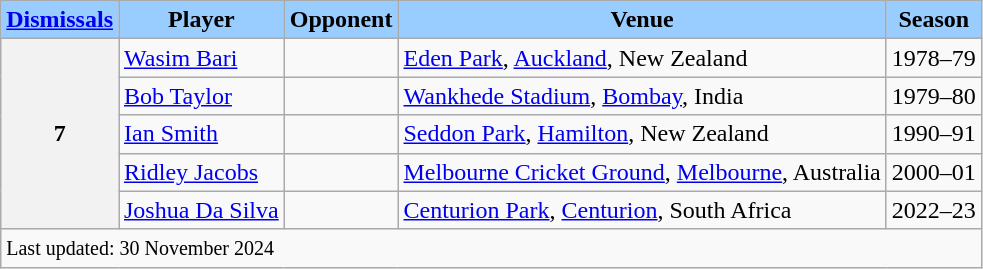<table class="wikitable">
<tr style="background:#9cf;">
<td style="text-align:center;"><strong><a href='#'>Dismissals</a></strong></td>
<td style="text-align:center;"><strong>Player</strong></td>
<td style="text-align:center;"><strong>Opponent</strong></td>
<td style="text-align:center;"><strong>Venue</strong></td>
<td style="text-align:center;"><strong>Season</strong></td>
</tr>
<tr>
<th rowspan=5>7</th>
<td> <a href='#'>Wasim Bari</a></td>
<td></td>
<td><a href='#'>Eden Park</a>, <a href='#'>Auckland</a>, New Zealand</td>
<td>1978–79</td>
</tr>
<tr>
<td> <a href='#'>Bob Taylor</a></td>
<td></td>
<td><a href='#'>Wankhede Stadium</a>, <a href='#'>Bombay</a>, India</td>
<td>1979–80</td>
</tr>
<tr>
<td> <a href='#'>Ian Smith</a></td>
<td></td>
<td><a href='#'>Seddon Park</a>, <a href='#'>Hamilton</a>, New Zealand</td>
<td>1990–91</td>
</tr>
<tr>
<td> <a href='#'>Ridley Jacobs</a></td>
<td></td>
<td><a href='#'>Melbourne Cricket Ground</a>, <a href='#'>Melbourne</a>, Australia</td>
<td>2000–01</td>
</tr>
<tr>
<td> <a href='#'>Joshua Da Silva</a></td>
<td></td>
<td><a href='#'>Centurion Park</a>, <a href='#'>Centurion</a>, South Africa</td>
<td>2022–23</td>
</tr>
<tr>
<td colspan="5"><small>Last updated: 30 November 2024</small></td>
</tr>
</table>
